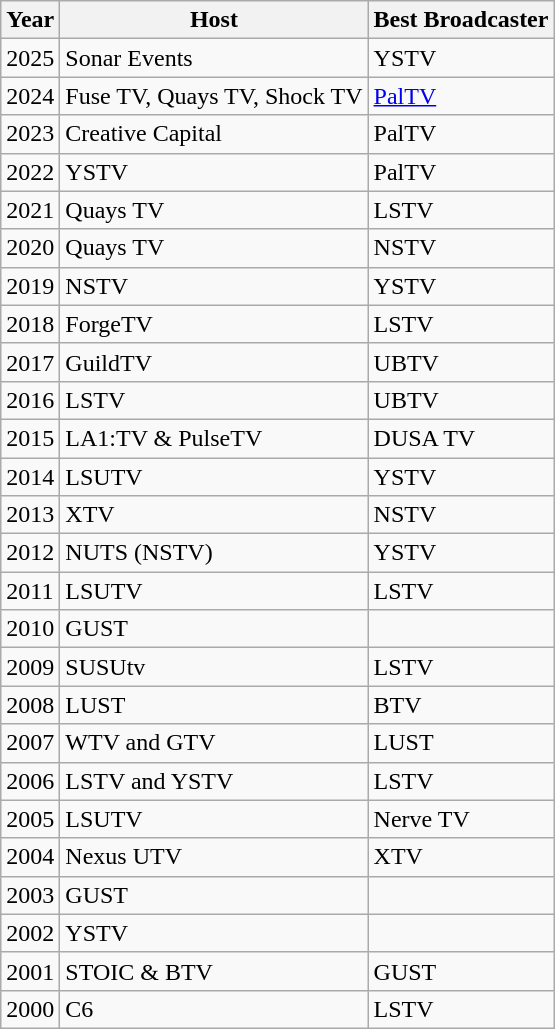<table class="wikitable">
<tr>
<th>Year</th>
<th>Host</th>
<th>Best Broadcaster</th>
</tr>
<tr>
<td>2025</td>
<td>Sonar Events</td>
<td>YSTV</td>
</tr>
<tr>
<td>2024</td>
<td>Fuse TV, Quays TV, Shock TV</td>
<td><a href='#'>PalTV</a></td>
</tr>
<tr>
<td>2023</td>
<td>Creative Capital</td>
<td>PalTV</td>
</tr>
<tr>
<td>2022</td>
<td>YSTV</td>
<td>PalTV</td>
</tr>
<tr>
<td>2021</td>
<td>Quays TV</td>
<td>LSTV</td>
</tr>
<tr>
<td>2020</td>
<td>Quays TV</td>
<td>NSTV</td>
</tr>
<tr>
<td>2019</td>
<td>NSTV</td>
<td>YSTV</td>
</tr>
<tr>
<td>2018</td>
<td>ForgeTV</td>
<td>LSTV</td>
</tr>
<tr>
<td>2017</td>
<td>GuildTV</td>
<td>UBTV</td>
</tr>
<tr>
<td>2016</td>
<td>LSTV</td>
<td>UBTV</td>
</tr>
<tr>
<td>2015</td>
<td>LA1:TV & PulseTV</td>
<td>DUSA TV</td>
</tr>
<tr>
<td>2014</td>
<td>LSUTV</td>
<td>YSTV</td>
</tr>
<tr>
<td>2013</td>
<td>XTV</td>
<td>NSTV</td>
</tr>
<tr>
<td>2012</td>
<td>NUTS (NSTV)</td>
<td>YSTV</td>
</tr>
<tr>
<td>2011</td>
<td>LSUTV</td>
<td>LSTV</td>
</tr>
<tr>
<td>2010</td>
<td>GUST</td>
<td></td>
</tr>
<tr>
<td>2009</td>
<td>SUSUtv</td>
<td>LSTV</td>
</tr>
<tr>
<td>2008</td>
<td>LUST </td>
<td>BTV</td>
</tr>
<tr>
<td>2007</td>
<td>WTV and GTV</td>
<td>LUST</td>
</tr>
<tr>
<td>2006</td>
<td>LSTV and YSTV</td>
<td>LSTV</td>
</tr>
<tr>
<td>2005</td>
<td>LSUTV</td>
<td>Nerve TV</td>
</tr>
<tr>
<td>2004</td>
<td>Nexus UTV</td>
<td>XTV</td>
</tr>
<tr>
<td>2003</td>
<td>GUST</td>
<td></td>
</tr>
<tr>
<td>2002</td>
<td>YSTV</td>
<td></td>
</tr>
<tr>
<td>2001</td>
<td>STOIC & BTV</td>
<td>GUST</td>
</tr>
<tr>
<td>2000</td>
<td>C6</td>
<td>LSTV</td>
</tr>
</table>
